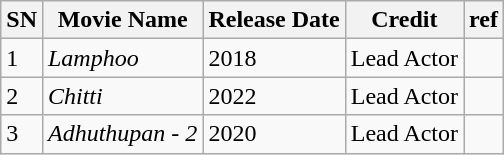<table class="wikitable sortable">
<tr>
<th>SN</th>
<th>Movie Name</th>
<th>Release Date</th>
<th>Credit</th>
<th>ref</th>
</tr>
<tr>
<td>1</td>
<td><em>Lamphoo</em></td>
<td>2018</td>
<td>Lead Actor</td>
<td></td>
</tr>
<tr>
<td>2</td>
<td><em>Chitti</em></td>
<td>2022</td>
<td>Lead Actor</td>
<td></td>
</tr>
<tr>
<td>3</td>
<td><em>Adhuthupan - 2</em></td>
<td>2020</td>
<td>Lead Actor</td>
<td></td>
</tr>
</table>
